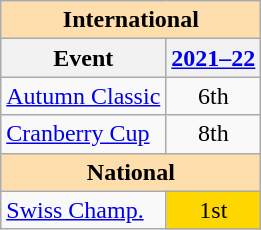<table class="wikitable" style="text-align: center">
<tr>
<th style="background-color: #ffdead; " colspan=2 align=center>International</th>
</tr>
<tr>
<th>Event</th>
<th><a href='#'>2021–22</a></th>
</tr>
<tr>
<td align=left> <a href='#'>Autumn Classic</a></td>
<td>6th</td>
</tr>
<tr>
<td align=left><a href='#'>Cranberry Cup</a></td>
<td>8th</td>
</tr>
<tr>
<th style="background-color: #ffdead; " colspan=2 align=center>National</th>
</tr>
<tr>
<td align=left><a href='#'>Swiss Champ.</a></td>
<td bgcolor=gold>1st</td>
</tr>
</table>
